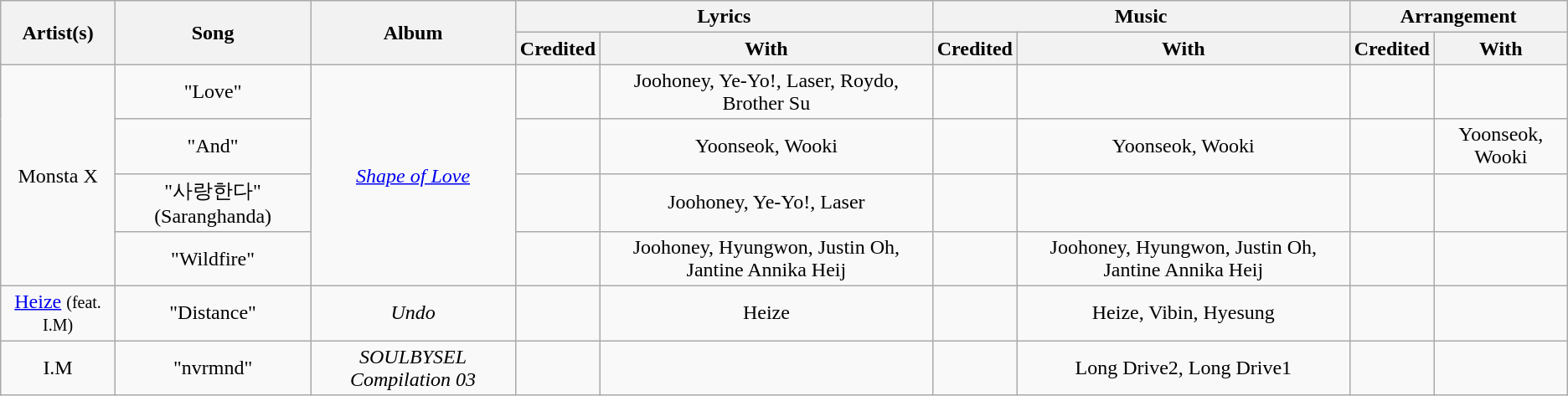<table class="wikitable" style="text-align: center;">
<tr>
<th rowspan="2">Artist(s)</th>
<th rowspan="2">Song</th>
<th rowspan="2">Album</th>
<th colspan="2">Lyrics</th>
<th colspan="2">Music</th>
<th colspan="2">Arrangement</th>
</tr>
<tr>
<th>Credited</th>
<th>With</th>
<th>Credited</th>
<th>With</th>
<th>Credited</th>
<th>With</th>
</tr>
<tr>
<td rowspan="4">Monsta X</td>
<td>"Love"</td>
<td rowspan="4"><em><a href='#'>Shape of Love</a></em></td>
<td></td>
<td>Joohoney, Ye-Yo!, Laser, Roydo, Brother Su</td>
<td></td>
<td></td>
<td></td>
<td></td>
</tr>
<tr>
<td>"And"</td>
<td></td>
<td>Yoonseok, Wooki</td>
<td></td>
<td>Yoonseok, Wooki</td>
<td></td>
<td>Yoonseok, Wooki</td>
</tr>
<tr>
<td>"사랑한다" (Saranghanda)</td>
<td></td>
<td>Joohoney, Ye-Yo!, Laser</td>
<td></td>
<td></td>
<td></td>
<td></td>
</tr>
<tr>
<td>"Wildfire"</td>
<td></td>
<td>Joohoney, Hyungwon, Justin Oh, Jantine Annika Heij</td>
<td></td>
<td>Joohoney, Hyungwon, Justin Oh, Jantine Annika Heij</td>
<td></td>
<td></td>
</tr>
<tr>
<td><a href='#'>Heize</a> <small>(feat. I.M)</small></td>
<td>"Distance"</td>
<td><em>Undo</em></td>
<td></td>
<td>Heize</td>
<td></td>
<td>Heize, Vibin, Hyesung</td>
<td></td>
<td></td>
</tr>
<tr>
<td>I.M</td>
<td>"nvrmnd"</td>
<td><em>SOULBYSEL Compilation 03</em></td>
<td></td>
<td></td>
<td></td>
<td>Long Drive2, Long Drive1</td>
<td></td>
<td></td>
</tr>
</table>
